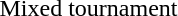<table>
<tr>
<td>Mixed tournament</td>
<td></td>
<td></td>
<td></td>
</tr>
</table>
